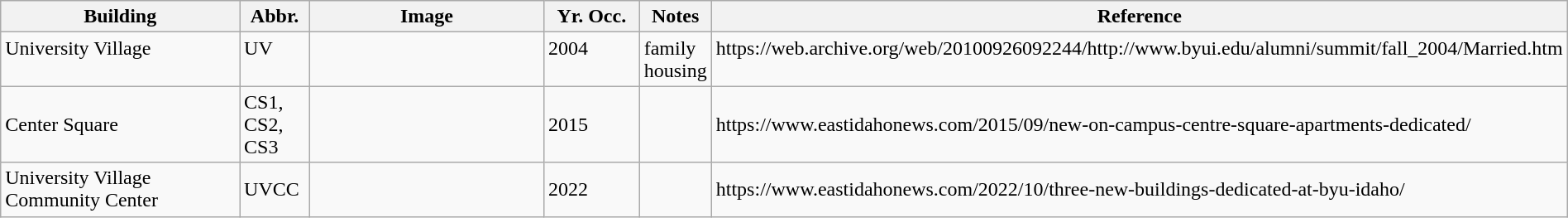<table class="wikitable sortable" style="width:100%;">
<tr>
<th width="200">Building</th>
<th width="50">Abbr.</th>
<th width="200" class="unsortable">Image</th>
<th width="75">Yr. Occ.</th>
<th class="unsortable">Notes</th>
<th width="200" class="unsortable">Reference</th>
</tr>
<tr valign="top">
<td>University Village</td>
<td>UV</td>
<td></td>
<td>2004</td>
<td>family housing</td>
<td>https://web.archive.org/web/20100926092244/http://www.byui.edu/alumni/summit/fall_2004/Married.htm</td>
</tr>
<tr>
<td>Center Square</td>
<td>CS1, CS2, CS3</td>
<td></td>
<td>2015</td>
<td></td>
<td>https://www.eastidahonews.com/2015/09/new-on-campus-centre-square-apartments-dedicated/</td>
</tr>
<tr>
<td>University Village Community Center</td>
<td>UVCC</td>
<td></td>
<td>2022</td>
<td></td>
<td>https://www.eastidahonews.com/2022/10/three-new-buildings-dedicated-at-byu-idaho/</td>
</tr>
</table>
